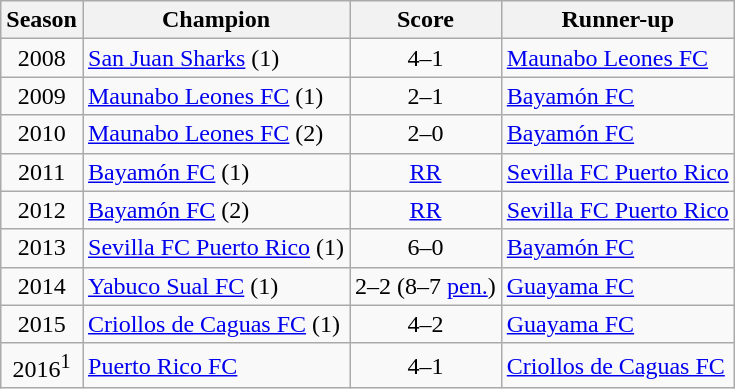<table class="wikitable sortable">
<tr>
<th>Season</th>
<th>Champion</th>
<th>Score</th>
<th>Runner-up</th>
</tr>
<tr>
<td align=center>2008</td>
<td><a href='#'>San Juan Sharks</a> (1)</td>
<td align=center>4–1</td>
<td><a href='#'>Maunabo Leones FC</a></td>
</tr>
<tr>
<td align=center>2009</td>
<td><a href='#'>Maunabo Leones FC</a> (1)</td>
<td align=center>2–1</td>
<td><a href='#'>Bayamón FC</a></td>
</tr>
<tr>
<td align=center>2010</td>
<td><a href='#'>Maunabo Leones FC</a> (2)</td>
<td align=center>2–0</td>
<td><a href='#'>Bayamón FC</a></td>
</tr>
<tr>
<td align=center>2011</td>
<td><a href='#'>Bayamón FC</a> (1)</td>
<td align=center><a href='#'>RR</a></td>
<td><a href='#'>Sevilla FC Puerto Rico</a></td>
</tr>
<tr>
<td align=center>2012</td>
<td><a href='#'>Bayamón FC</a> (2)</td>
<td align=center><a href='#'>RR</a></td>
<td><a href='#'>Sevilla FC Puerto Rico</a></td>
</tr>
<tr>
<td align=center>2013</td>
<td><a href='#'>Sevilla FC Puerto Rico</a> (1)</td>
<td align=center>6–0</td>
<td><a href='#'>Bayamón FC</a></td>
</tr>
<tr>
<td align=center>2014</td>
<td><a href='#'>Yabuco Sual FC</a> (1)</td>
<td align=center>2–2 (8–7 <a href='#'>pen.</a>)</td>
<td><a href='#'>Guayama FC</a></td>
</tr>
<tr>
<td align=center>2015</td>
<td><a href='#'>Criollos de Caguas FC</a> (1)</td>
<td align=center>4–2</td>
<td><a href='#'>Guayama FC</a></td>
</tr>
<tr>
<td align=center>2016<sup>1</sup></td>
<td><a href='#'>Puerto Rico FC</a></td>
<td align=center>4–1</td>
<td><a href='#'>Criollos de Caguas FC</a></td>
</tr>
</table>
